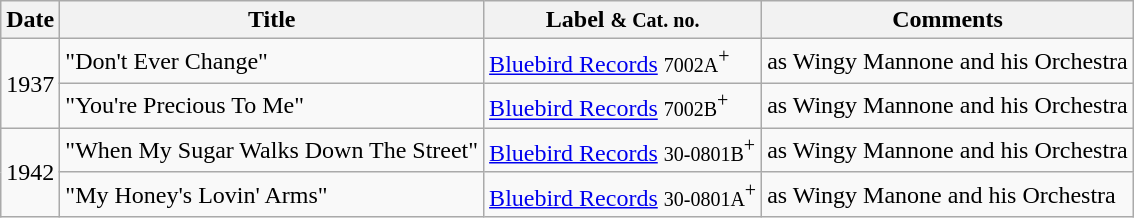<table class="wikitable sortable">
<tr>
<th>Date</th>
<th>Title</th>
<th>Label <small>& Cat. no.</small></th>
<th>Comments</th>
</tr>
<tr>
<td rowspan="2">1937</td>
<td>"Don't Ever Change"</td>
<td><a href='#'>Bluebird Records</a> <small>7002A</small><sup>+</sup></td>
<td>as Wingy Mannone and his Orchestra</td>
</tr>
<tr>
<td>"You're Precious To Me"</td>
<td><a href='#'>Bluebird Records</a> <small>7002B</small><sup>+</sup></td>
<td>as Wingy Mannone and his Orchestra</td>
</tr>
<tr>
<td rowspan="2">1942</td>
<td>"When My Sugar Walks Down The Street"</td>
<td><a href='#'>Bluebird Records</a> <small>30-0801B</small><sup>+</sup></td>
<td>as Wingy Mannone and his Orchestra</td>
</tr>
<tr>
<td>"My Honey's Lovin' Arms"</td>
<td><a href='#'>Bluebird Records</a> <small>30-0801A</small><sup>+</sup></td>
<td>as Wingy Manone and his Orchestra</td>
</tr>
</table>
